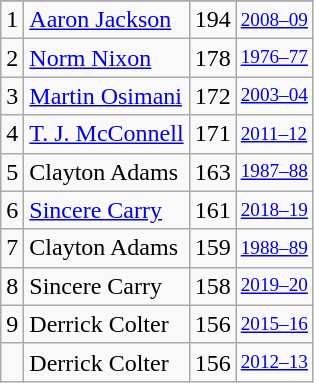<table class="wikitable">
<tr>
</tr>
<tr>
<td>1</td>
<td><a href='#'>Aaron Jackson</a></td>
<td>194</td>
<td style="font-size:80%;"><a href='#'>2008–09</a></td>
</tr>
<tr>
<td>2</td>
<td><a href='#'>Norm Nixon</a></td>
<td>178</td>
<td style="font-size:80%;"><a href='#'>1976–77</a></td>
</tr>
<tr>
<td>3</td>
<td><a href='#'>Martin Osimani</a></td>
<td>172</td>
<td style="font-size:80%;"><a href='#'>2003–04</a></td>
</tr>
<tr>
<td>4</td>
<td><a href='#'>T. J. McConnell</a></td>
<td>171</td>
<td style="font-size:80%;"><a href='#'>2011–12</a></td>
</tr>
<tr>
<td>5</td>
<td>Clayton Adams</td>
<td>163</td>
<td style="font-size:80%;"><a href='#'>1987–88</a></td>
</tr>
<tr>
<td>6</td>
<td><a href='#'>Sincere Carry</a></td>
<td>161</td>
<td style="font-size:80%;"><a href='#'>2018–19</a></td>
</tr>
<tr>
<td>7</td>
<td>Clayton Adams</td>
<td>159</td>
<td style="font-size:80%;"><a href='#'>1988–89</a></td>
</tr>
<tr>
<td>8</td>
<td>Sincere Carry</td>
<td>158</td>
<td style="font-size:80%;"><a href='#'>2019–20</a></td>
</tr>
<tr>
<td>9</td>
<td>Derrick Colter</td>
<td>156</td>
<td style="font-size:80%;"><a href='#'>2015–16</a></td>
</tr>
<tr>
<td></td>
<td>Derrick Colter</td>
<td>156</td>
<td style="font-size:80%;"><a href='#'>2012–13</a></td>
</tr>
</table>
